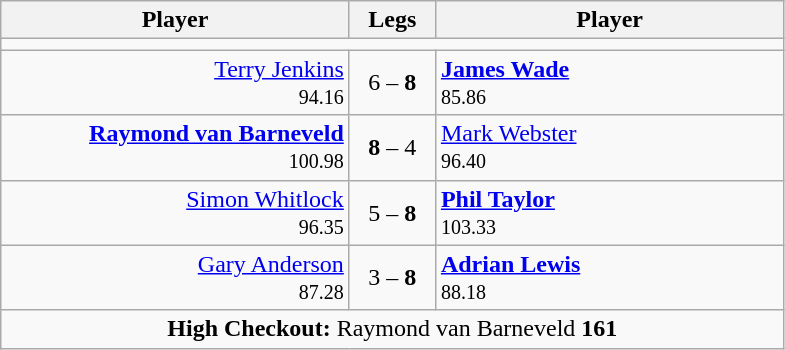<table class=wikitable style="text-align:center">
<tr>
<th width=225>Player</th>
<th width=50>Legs</th>
<th width=225>Player</th>
</tr>
<tr align=center>
<td colspan="3"></td>
</tr>
<tr align=left>
<td align=right><a href='#'>Terry Jenkins</a>  <br> <small><span>94.16</span></small></td>
<td align=center>6 – <strong>8</strong></td>
<td> <strong><a href='#'>James Wade</a></strong> <br> <small><span>85.86</span></small></td>
</tr>
<tr align=left>
<td align=right><strong><a href='#'>Raymond van Barneveld</a></strong>  <br> <small><span>100.98</span></small></td>
<td align=center><strong>8</strong> – 4</td>
<td> <a href='#'>Mark Webster</a> <br> <small><span>96.40</span></small></td>
</tr>
<tr align=left>
<td align=right><a href='#'>Simon Whitlock</a>  <br> <small><span>96.35</span></small></td>
<td align=center>5 – <strong>8</strong></td>
<td> <strong><a href='#'>Phil Taylor</a></strong> <br> <small><span>103.33</span></small></td>
</tr>
<tr align=left>
<td align=right><a href='#'>Gary Anderson</a>  <br> <small><span>87.28</span></small></td>
<td align=center>3 – <strong>8</strong></td>
<td> <strong><a href='#'>Adrian Lewis</a></strong> <br> <small><span>88.18</span></small></td>
</tr>
<tr align=center>
<td colspan="3"><strong>High Checkout:</strong> Raymond van Barneveld <strong>161</strong></td>
</tr>
</table>
